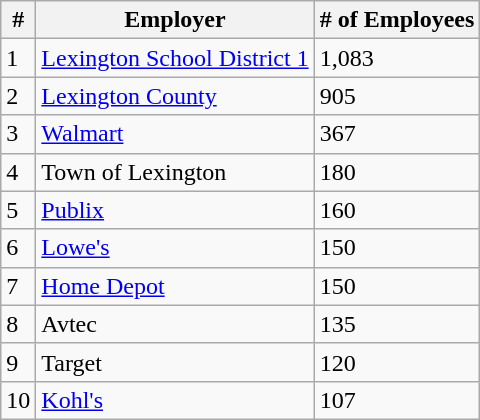<table class="wikitable sortable">
<tr>
<th>#</th>
<th>Employer</th>
<th># of Employees</th>
</tr>
<tr>
<td>1</td>
<td><a href='#'>Lexington School District 1</a></td>
<td>1,083</td>
</tr>
<tr>
<td>2</td>
<td><a href='#'>Lexington County</a></td>
<td>905</td>
</tr>
<tr>
<td>3</td>
<td><a href='#'>Walmart</a></td>
<td>367</td>
</tr>
<tr>
<td>4</td>
<td>Town of Lexington</td>
<td>180</td>
</tr>
<tr>
<td>5</td>
<td><a href='#'>Publix</a></td>
<td>160</td>
</tr>
<tr>
<td>6</td>
<td><a href='#'>Lowe's</a></td>
<td>150</td>
</tr>
<tr>
<td>7</td>
<td><a href='#'>Home Depot</a></td>
<td>150</td>
</tr>
<tr>
<td>8</td>
<td>Avtec</td>
<td>135</td>
</tr>
<tr>
<td>9</td>
<td>Target</td>
<td>120</td>
</tr>
<tr>
<td>10</td>
<td><a href='#'>Kohl's</a></td>
<td>107</td>
</tr>
</table>
